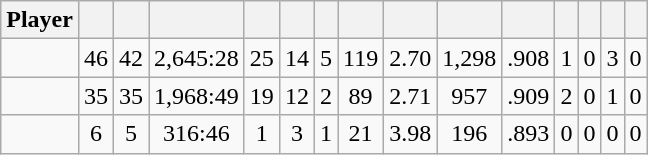<table class="wikitable sortable" style="text-align:center;">
<tr>
<th>Player</th>
<th></th>
<th></th>
<th></th>
<th></th>
<th></th>
<th></th>
<th></th>
<th></th>
<th></th>
<th></th>
<th></th>
<th></th>
<th></th>
<th></th>
</tr>
<tr>
<td></td>
<td>46</td>
<td>42</td>
<td>2,645:28</td>
<td>25</td>
<td>14</td>
<td>5</td>
<td>119</td>
<td>2.70</td>
<td>1,298</td>
<td>.908</td>
<td>1</td>
<td>0</td>
<td>3</td>
<td>0</td>
</tr>
<tr>
<td></td>
<td>35</td>
<td>35</td>
<td>1,968:49</td>
<td>19</td>
<td>12</td>
<td>2</td>
<td>89</td>
<td>2.71</td>
<td>957</td>
<td>.909</td>
<td>2</td>
<td>0</td>
<td>1</td>
<td>0</td>
</tr>
<tr>
<td></td>
<td>6</td>
<td>5</td>
<td>316:46</td>
<td>1</td>
<td>3</td>
<td>1</td>
<td>21</td>
<td>3.98</td>
<td>196</td>
<td>.893</td>
<td>0</td>
<td>0</td>
<td>0</td>
<td>0</td>
</tr>
</table>
